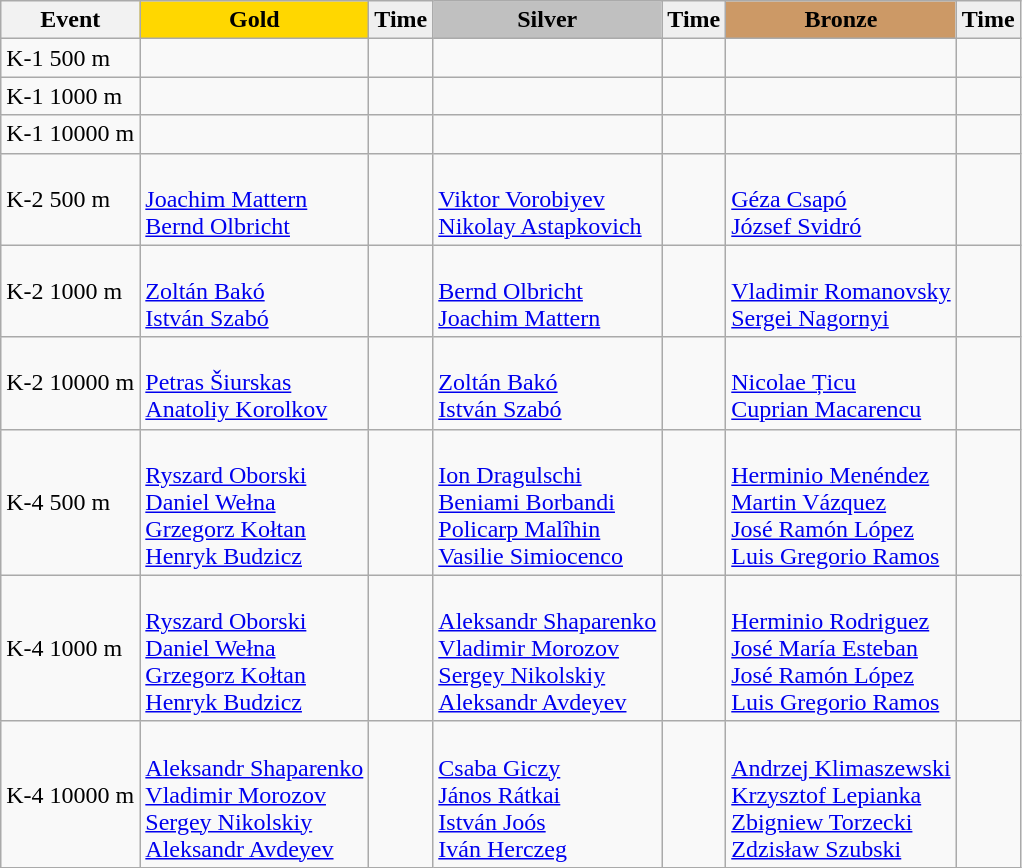<table class="wikitable">
<tr>
<th>Event</th>
<td align=center bgcolor="gold"><strong>Gold</strong></td>
<td align=center bgcolor="EFEFEF"><strong>Time</strong></td>
<td align=center bgcolor="silver"><strong>Silver</strong></td>
<td align=center bgcolor="EFEFEF"><strong>Time</strong></td>
<td align=center bgcolor="CC9966"><strong>Bronze</strong></td>
<td align=center bgcolor="EFEFEF"><strong>Time</strong></td>
</tr>
<tr>
<td>K-1 500 m</td>
<td></td>
<td></td>
<td></td>
<td></td>
<td></td>
<td></td>
</tr>
<tr>
<td>K-1 1000 m</td>
<td></td>
<td></td>
<td></td>
<td></td>
<td></td>
<td></td>
</tr>
<tr>
<td>K-1 10000 m</td>
<td></td>
<td></td>
<td></td>
<td></td>
<td></td>
<td></td>
</tr>
<tr>
<td>K-2 500 m</td>
<td><br><a href='#'>Joachim Mattern</a><br><a href='#'>Bernd Olbricht</a></td>
<td></td>
<td><br><a href='#'>Viktor Vorobiyev</a><br><a href='#'>Nikolay Astapkovich</a></td>
<td></td>
<td><br><a href='#'>Géza Csapó</a><br><a href='#'>József Svidró</a></td>
<td></td>
</tr>
<tr>
<td>K-2 1000 m</td>
<td><br><a href='#'>Zoltán Bakó</a><br><a href='#'>István Szabó</a></td>
<td></td>
<td><br><a href='#'>Bernd Olbricht</a><br><a href='#'>Joachim Mattern</a></td>
<td></td>
<td><br><a href='#'>Vladimir Romanovsky</a><br><a href='#'>Sergei Nagornyi</a></td>
<td></td>
</tr>
<tr>
<td>K-2 10000 m</td>
<td><br><a href='#'>Petras Šiurskas</a><br><a href='#'>Anatoliy Korolkov</a></td>
<td></td>
<td><br><a href='#'>Zoltán Bakó</a><br><a href='#'>István Szabó</a></td>
<td></td>
<td><br><a href='#'>Nicolae Țicu</a><br><a href='#'>Cuprian Macarencu</a></td>
<td></td>
</tr>
<tr>
<td>K-4 500 m</td>
<td><br><a href='#'>Ryszard Oborski</a><br><a href='#'>Daniel Wełna</a><br><a href='#'>Grzegorz Kołtan</a><br><a href='#'>Henryk Budzicz</a></td>
<td></td>
<td><br><a href='#'>Ion Dragulschi</a><br><a href='#'>Beniami Borbandi</a><br><a href='#'>Policarp Malîhin</a><br><a href='#'>Vasilie Simiocenco</a></td>
<td></td>
<td><br><a href='#'>Herminio Menéndez</a><br><a href='#'>Martin Vázquez</a><br><a href='#'>José Ramón López</a><br><a href='#'>Luis Gregorio Ramos</a></td>
<td></td>
</tr>
<tr>
<td>K-4 1000 m</td>
<td><br><a href='#'>Ryszard Oborski</a><br><a href='#'>Daniel Wełna</a><br><a href='#'>Grzegorz Kołtan</a><br><a href='#'>Henryk Budzicz</a></td>
<td></td>
<td><br><a href='#'>Aleksandr Shaparenko</a><br><a href='#'>Vladimir Morozov</a><br><a href='#'>Sergey Nikolskiy</a><br><a href='#'>Aleksandr Avdeyev</a></td>
<td></td>
<td><br><a href='#'>Herminio Rodriguez</a><br><a href='#'>José María Esteban</a><br><a href='#'>José Ramón López</a><br><a href='#'>Luis Gregorio Ramos</a></td>
<td></td>
</tr>
<tr>
<td>K-4 10000 m</td>
<td><br><a href='#'>Aleksandr Shaparenko</a><br><a href='#'>Vladimir Morozov</a><br><a href='#'>Sergey Nikolskiy</a><br><a href='#'>Aleksandr Avdeyev</a></td>
<td></td>
<td><br><a href='#'>Csaba Giczy</a><br><a href='#'>János Rátkai</a><br><a href='#'>István Joós</a><br><a href='#'>Iván Herczeg</a></td>
<td></td>
<td><br><a href='#'>Andrzej Klimaszewski</a><br><a href='#'>Krzysztof Lepianka</a><br><a href='#'>Zbigniew Torzecki</a><br><a href='#'>Zdzisław Szubski</a></td>
<td></td>
</tr>
</table>
